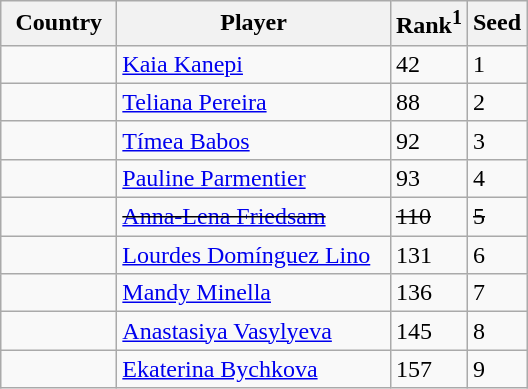<table class="sortable wikitable">
<tr>
<th width="70">Country</th>
<th width="175">Player</th>
<th>Rank<sup>1</sup></th>
<th>Seed</th>
</tr>
<tr>
<td></td>
<td><a href='#'>Kaia Kanepi</a></td>
<td>42</td>
<td>1</td>
</tr>
<tr>
<td></td>
<td><a href='#'>Teliana Pereira</a></td>
<td>88</td>
<td>2</td>
</tr>
<tr>
<td></td>
<td><a href='#'>Tímea Babos</a></td>
<td>92</td>
<td>3</td>
</tr>
<tr>
<td></td>
<td><a href='#'>Pauline Parmentier</a></td>
<td>93</td>
<td>4</td>
</tr>
<tr>
<td><s></s></td>
<td><s><a href='#'>Anna-Lena Friedsam</a></s></td>
<td><s>110</s></td>
<td><s>5</s></td>
</tr>
<tr>
<td></td>
<td><a href='#'>Lourdes Domínguez Lino</a></td>
<td>131</td>
<td>6</td>
</tr>
<tr>
<td></td>
<td><a href='#'>Mandy Minella</a></td>
<td>136</td>
<td>7</td>
</tr>
<tr>
<td></td>
<td><a href='#'>Anastasiya Vasylyeva</a></td>
<td>145</td>
<td>8</td>
</tr>
<tr>
<td></td>
<td><a href='#'>Ekaterina Bychkova</a></td>
<td>157</td>
<td>9</td>
</tr>
</table>
